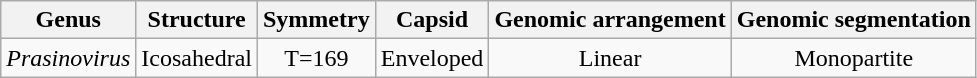<table class="wikitable sortable" style="text-align:center">
<tr>
<th>Genus</th>
<th>Structure</th>
<th>Symmetry</th>
<th>Capsid</th>
<th>Genomic arrangement</th>
<th>Genomic segmentation</th>
</tr>
<tr>
<td><em>Prasinovirus</em></td>
<td>Icosahedral</td>
<td>T=169</td>
<td>Enveloped</td>
<td>Linear</td>
<td>Monopartite</td>
</tr>
</table>
